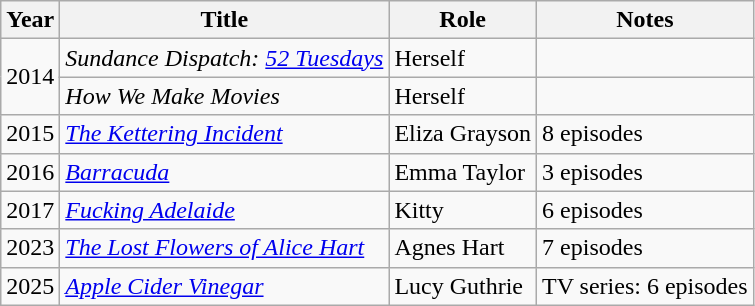<table class="wikitable">
<tr>
<th>Year</th>
<th>Title</th>
<th>Role</th>
<th class="wikitable">Notes</th>
</tr>
<tr>
<td rowspan=2>2014</td>
<td><em>Sundance Dispatch: <a href='#'>52 Tuesdays</a></em></td>
<td>Herself</td>
<td></td>
</tr>
<tr>
<td><em>How We Make Movies</em></td>
<td>Herself</td>
<td></td>
</tr>
<tr>
<td>2015</td>
<td><em><a href='#'>The Kettering Incident</a></em></td>
<td>Eliza Grayson</td>
<td>8 episodes</td>
</tr>
<tr>
<td>2016</td>
<td><em><a href='#'>Barracuda</a></em></td>
<td>Emma Taylor</td>
<td>3 episodes</td>
</tr>
<tr>
<td>2017</td>
<td><em><a href='#'>Fucking Adelaide</a></em></td>
<td>Kitty</td>
<td>6 episodes</td>
</tr>
<tr>
<td>2023</td>
<td><em><a href='#'>The Lost Flowers of Alice Hart</a></em></td>
<td>Agnes Hart</td>
<td>7 episodes</td>
</tr>
<tr>
<td>2025</td>
<td><a href='#'><em>Apple Cider Vinegar</em></a></td>
<td>Lucy Guthrie</td>
<td>TV series: 6 episodes</td>
</tr>
</table>
